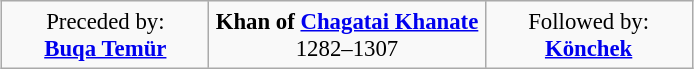<table align=center border=1 cellspacing=0 cellpadding=4 style="background: #f9f9f9; text-align:center; border:1px solid #aaa;border-collapse:collapse;font-size:95%">
<tr>
<td width="30%" align="center">Preceded by:<br><strong><a href='#'>Buqa Temür</a></strong></td>
<td width="40%" align="center"><strong>Khan of <a href='#'>Chagatai Khanate</a></strong><br>1282–1307</td>
<td width="30%" align="center">Followed by:<br><strong><a href='#'>Könchek</a></strong></td>
</tr>
</table>
